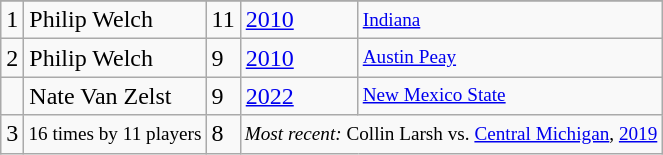<table class="wikitable">
<tr>
</tr>
<tr>
<td>1</td>
<td>Philip Welch</td>
<td>11</td>
<td><a href='#'>2010</a></td>
<td style="font-size:80%;"><a href='#'>Indiana</a></td>
</tr>
<tr>
<td>2</td>
<td>Philip Welch</td>
<td>9</td>
<td><a href='#'>2010</a></td>
<td style="font-size:80%;"><a href='#'>Austin Peay</a></td>
</tr>
<tr>
<td></td>
<td>Nate Van Zelst</td>
<td>9</td>
<td><a href='#'>2022</a></td>
<td style="font-size:80%;"><a href='#'>New Mexico State</a></td>
</tr>
<tr>
<td>3</td>
<td style="font-size:80%;">16 times by 11 players</td>
<td>8</td>
<td colspan=2 style="font-size:80%;"><em>Most recent:</em> Collin Larsh vs. <a href='#'>Central Michigan</a>, <a href='#'>2019</a></td>
</tr>
</table>
